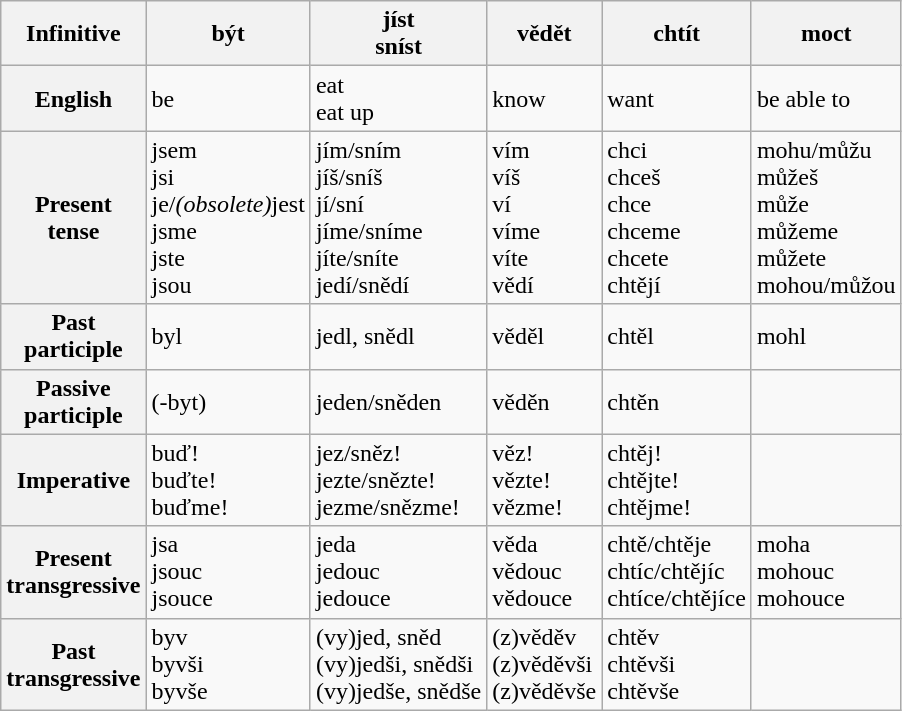<table class=wikitable>
<tr>
<th>Infinitive</th>
<th>být</th>
<th>jíst<br>sníst</th>
<th>vědět</th>
<th>chtít</th>
<th>moct</th>
</tr>
<tr>
<th>English</th>
<td>be</td>
<td>eat<br>eat up</td>
<td>know</td>
<td>want</td>
<td>be able to</td>
</tr>
<tr>
<th>Present<br>tense</th>
<td>jsem<br>jsi<br>je/<em>(obsolete)</em>jest<br>jsme<br>jste<br>jsou</td>
<td>jím/sním<br>jíš/sníš<br>jí/sní<br>jíme/sníme<br>jíte/sníte<br>jedí/snědí</td>
<td>vím<br>víš<br>ví<br>víme<br>víte<br>vědí</td>
<td>chci<br>chceš<br>chce<br>chceme<br>chcete<br>chtějí</td>
<td>mohu/můžu<br>můžeš<br>může<br>můžeme<br>můžete<br>mohou/můžou</td>
</tr>
<tr>
<th>Past<br>participle</th>
<td>byl</td>
<td>jedl, snědl</td>
<td>věděl</td>
<td>chtěl</td>
<td>mohl</td>
</tr>
<tr>
<th>Passive<br>participle</th>
<td>(-byt)</td>
<td>jeden/sněden</td>
<td>věděn</td>
<td>chtěn</td>
<td></td>
</tr>
<tr>
<th>Imperative</th>
<td>buď!<br>buďte!<br>buďme!</td>
<td>jez/sněz!<br>jezte/snězte!<br>jezme/snězme!</td>
<td>věz!<br>vězte!<br>vězme!</td>
<td>chtěj!<br>chtějte!<br>chtějme!</td>
<td></td>
</tr>
<tr>
<th>Present<br>transgressive</th>
<td>jsa<br>jsouc<br>jsouce</td>
<td>jeda<br>jedouc<br>jedouce</td>
<td>věda<br>vědouc<br>vědouce</td>
<td>chtě/chtěje<br>chtíc/chtějíc<br>chtíce/chtějíce</td>
<td>moha<br>mohouc<br>mohouce</td>
</tr>
<tr>
<th>Past<br>transgressive</th>
<td>byv<br>byvši<br>byvše</td>
<td>(vy)jed, sněd<br>(vy)jedši, snědši<br>(vy)jedše, snědše</td>
<td>(z)věděv<br>(z)věděvši<br>(z)věděvše</td>
<td>chtěv<br>chtěvši<br>chtěvše</td>
<td></td>
</tr>
</table>
